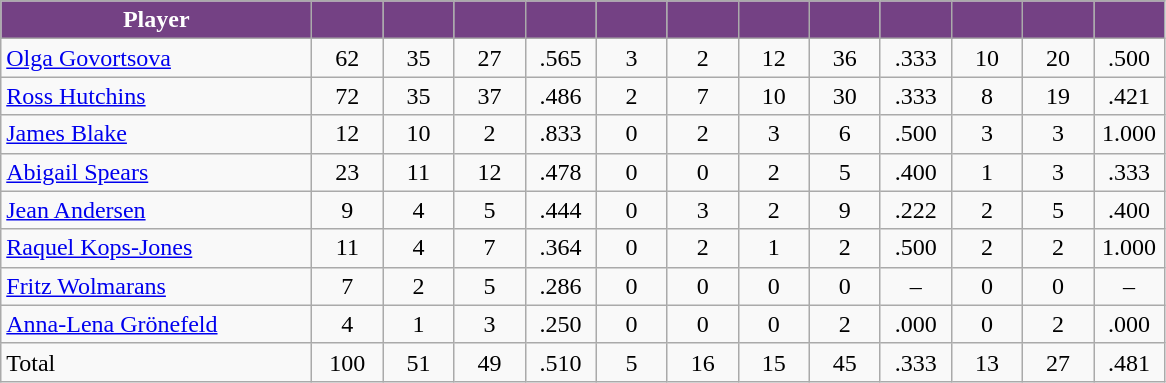<table class="wikitable" style="text-align:center">
<tr>
<th style="background:#744184; color:white" width="200px">Player</th>
<th style="background:#744184; color:white" width="40px"></th>
<th style="background:#744184; color:white" width="40px"></th>
<th style="background:#744184; color:white" width="40px"></th>
<th style="background:#744184; color:white" width="40px"></th>
<th style="background:#744184; color:white" width="40px"></th>
<th style="background:#744184; color:white" width="40px"></th>
<th style="background:#744184; color:white" width="40px"></th>
<th style="background:#744184; color:white" width="40px"></th>
<th style="background:#744184; color:white" width="40px"></th>
<th style="background:#744184; color:white" width="40px"></th>
<th style="background:#744184; color:white" width="40px"></th>
<th style="background:#744184; color:white" width="40px"></th>
</tr>
<tr>
<td style="text-align:left"><a href='#'>Olga Govortsova</a></td>
<td>62</td>
<td>35</td>
<td>27</td>
<td>.565</td>
<td>3</td>
<td>2</td>
<td>12</td>
<td>36</td>
<td>.333</td>
<td>10</td>
<td>20</td>
<td>.500</td>
</tr>
<tr>
<td style="text-align:left"><a href='#'>Ross Hutchins</a></td>
<td>72</td>
<td>35</td>
<td>37</td>
<td>.486</td>
<td>2</td>
<td>7</td>
<td>10</td>
<td>30</td>
<td>.333</td>
<td>8</td>
<td>19</td>
<td>.421</td>
</tr>
<tr>
<td style="text-align:left"><a href='#'>James Blake</a></td>
<td>12</td>
<td>10</td>
<td>2</td>
<td>.833</td>
<td>0</td>
<td>2</td>
<td>3</td>
<td>6</td>
<td>.500</td>
<td>3</td>
<td>3</td>
<td>1.000</td>
</tr>
<tr>
<td style="text-align:left"><a href='#'>Abigail Spears</a></td>
<td>23</td>
<td>11</td>
<td>12</td>
<td>.478</td>
<td>0</td>
<td>0</td>
<td>2</td>
<td>5</td>
<td>.400</td>
<td>1</td>
<td>3</td>
<td>.333</td>
</tr>
<tr>
<td style="text-align:left"><a href='#'>Jean Andersen</a></td>
<td>9</td>
<td>4</td>
<td>5</td>
<td>.444</td>
<td>0</td>
<td>3</td>
<td>2</td>
<td>9</td>
<td>.222</td>
<td>2</td>
<td>5</td>
<td>.400</td>
</tr>
<tr>
<td style="text-align:left"><a href='#'>Raquel Kops-Jones</a></td>
<td>11</td>
<td>4</td>
<td>7</td>
<td>.364</td>
<td>0</td>
<td>2</td>
<td>1</td>
<td>2</td>
<td>.500</td>
<td>2</td>
<td>2</td>
<td>1.000</td>
</tr>
<tr>
<td style="text-align:left"><a href='#'>Fritz Wolmarans</a></td>
<td>7</td>
<td>2</td>
<td>5</td>
<td>.286</td>
<td>0</td>
<td>0</td>
<td>0</td>
<td>0</td>
<td>–</td>
<td>0</td>
<td>0</td>
<td>–</td>
</tr>
<tr>
<td style="text-align:left"><a href='#'>Anna-Lena Grönefeld</a></td>
<td>4</td>
<td>1</td>
<td>3</td>
<td>.250</td>
<td>0</td>
<td>0</td>
<td>0</td>
<td>2</td>
<td>.000</td>
<td>0</td>
<td>2</td>
<td>.000</td>
</tr>
<tr>
<td style="text-align:left">Total</td>
<td>100</td>
<td>51</td>
<td>49</td>
<td>.510</td>
<td>5</td>
<td>16</td>
<td>15</td>
<td>45</td>
<td>.333</td>
<td>13</td>
<td>27</td>
<td>.481</td>
</tr>
</table>
